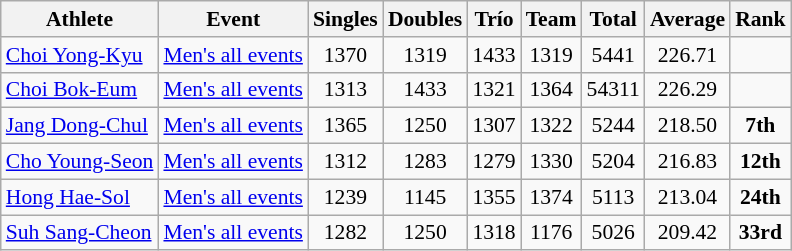<table class="wikitable" border="1" style="font-size:90%">
<tr>
<th>Athlete</th>
<th>Event</th>
<th>Singles</th>
<th>Doubles</th>
<th>Trío</th>
<th>Team</th>
<th>Total</th>
<th>Average</th>
<th>Rank</th>
</tr>
<tr>
<td><a href='#'>Choi Yong-Kyu</a></td>
<td><a href='#'>Men's all events</a></td>
<td align=center>1370</td>
<td align=center>1319</td>
<td align=center>1433</td>
<td align=center>1319</td>
<td align=center>5441</td>
<td align=center>226.71</td>
<td align=center></td>
</tr>
<tr>
<td><a href='#'>Choi Bok-Eum</a></td>
<td><a href='#'>Men's all events</a></td>
<td align=center>1313</td>
<td align=center>1433</td>
<td align=center>1321</td>
<td align=center>1364</td>
<td align=center>54311</td>
<td align=center>226.29</td>
<td align=center></td>
</tr>
<tr>
<td><a href='#'>Jang Dong-Chul</a></td>
<td><a href='#'>Men's all events</a></td>
<td align=center>1365</td>
<td align=center>1250</td>
<td align=center>1307</td>
<td align=center>1322</td>
<td align=center>5244</td>
<td align=center>218.50</td>
<td align=center><strong>7th</strong></td>
</tr>
<tr>
<td><a href='#'>Cho Young-Seon</a></td>
<td><a href='#'>Men's all events</a></td>
<td align=center>1312</td>
<td align=center>1283</td>
<td align=center>1279</td>
<td align=center>1330</td>
<td align=center>5204</td>
<td align=center>216.83</td>
<td align=center><strong>12th</strong></td>
</tr>
<tr>
<td><a href='#'>Hong Hae-Sol</a></td>
<td><a href='#'>Men's all events</a></td>
<td align=center>1239</td>
<td align=center>1145</td>
<td align=center>1355</td>
<td align=center>1374</td>
<td align=center>5113</td>
<td align=center>213.04</td>
<td align=center><strong>24th</strong></td>
</tr>
<tr>
<td><a href='#'>Suh Sang-Cheon</a></td>
<td><a href='#'>Men's all events</a></td>
<td align=center>1282</td>
<td align=center>1250</td>
<td align=center>1318</td>
<td align=center>1176</td>
<td align=center>5026</td>
<td align=center>209.42</td>
<td align=center><strong>33rd</strong></td>
</tr>
</table>
